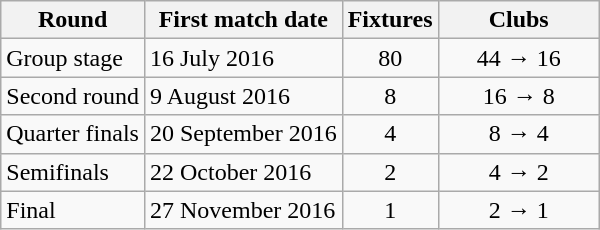<table class="wikitable">
<tr>
<th>Round</th>
<th>First match date</th>
<th>Fixtures</th>
<th width=100>Clubs</th>
</tr>
<tr align=center>
<td align=left>Group stage</td>
<td align=left>16 July 2016</td>
<td>80</td>
<td>44 → 16</td>
</tr>
<tr align=center>
<td align=left>Second round</td>
<td align=left>9 August 2016</td>
<td>8</td>
<td>16 → 8</td>
</tr>
<tr align=center>
<td align=left>Quarter finals</td>
<td align=left>20 September 2016</td>
<td>4</td>
<td>8 → 4</td>
</tr>
<tr align=center>
<td align=left>Semifinals</td>
<td align=left>22 October 2016</td>
<td>2</td>
<td>4 → 2</td>
</tr>
<tr align=center>
<td align=left>Final</td>
<td align=left>27 November 2016</td>
<td>1</td>
<td>2 → 1</td>
</tr>
</table>
